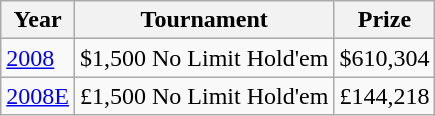<table class="wikitable">
<tr>
<th>Year</th>
<th>Tournament</th>
<th>Prize</th>
</tr>
<tr>
<td><a href='#'>2008</a></td>
<td>$1,500 No Limit Hold'em</td>
<td>$610,304</td>
</tr>
<tr>
<td><a href='#'>2008E</a></td>
<td>£1,500 No Limit Hold'em</td>
<td>£144,218</td>
</tr>
</table>
